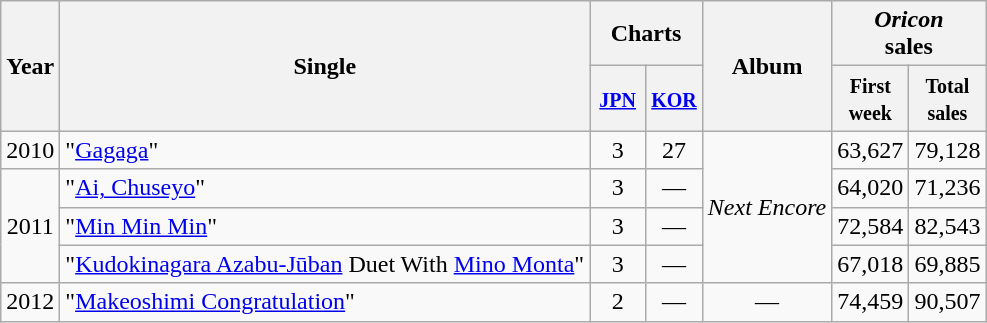<table class="wikitable" style=text-align:center;>
<tr>
<th rowspan="2">Year</th>
<th rowspan="2">Single</th>
<th colspan="2">Charts</th>
<th rowspan="2">Album</th>
<th colspan="2"><em>Oricon</em><br>sales<br></th>
</tr>
<tr>
<th align="center" width="30"><small><a href='#'>JPN</a></small><br></th>
<th align="center" width="30"><small><a href='#'>KOR</a></small><br></th>
<th align="center" width="30"><small>First week</small></th>
<th align="center" width="30"><small>Total sales</small></th>
</tr>
<tr>
<td>2010</td>
<td align="left">"<a href='#'>Gagaga</a>"</td>
<td align="center">3</td>
<td align="center">27</td>
<td rowspan="4"><em>Next Encore</em></td>
<td align="right">63,627</td>
<td align="right">79,128</td>
</tr>
<tr>
<td rowspan="3">2011</td>
<td align="left">"<a href='#'>Ai, Chuseyo</a>"</td>
<td align="center">3</td>
<td align="center">—</td>
<td align="right">64,020</td>
<td align="right">71,236</td>
</tr>
<tr>
<td align="left">"<a href='#'>Min Min Min</a>"</td>
<td align="center">3</td>
<td align="center">—</td>
<td align="right">72,584</td>
<td align="right">82,543</td>
</tr>
<tr>
<td align="left">"<a href='#'>Kudokinagara Azabu-Jūban</a> Duet With <a href='#'>Mino Monta</a>"</td>
<td align="center">3</td>
<td align="center">—</td>
<td align="right">67,018</td>
<td align="right">69,885</td>
</tr>
<tr>
<td rowspan="3">2012</td>
<td align="left">"<a href='#'>Makeoshimi Congratulation</a>"</td>
<td align="center">2</td>
<td align="center">—</td>
<td align="center">—</td>
<td align="center">74,459</td>
<td align="center">90,507</td>
</tr>
</table>
